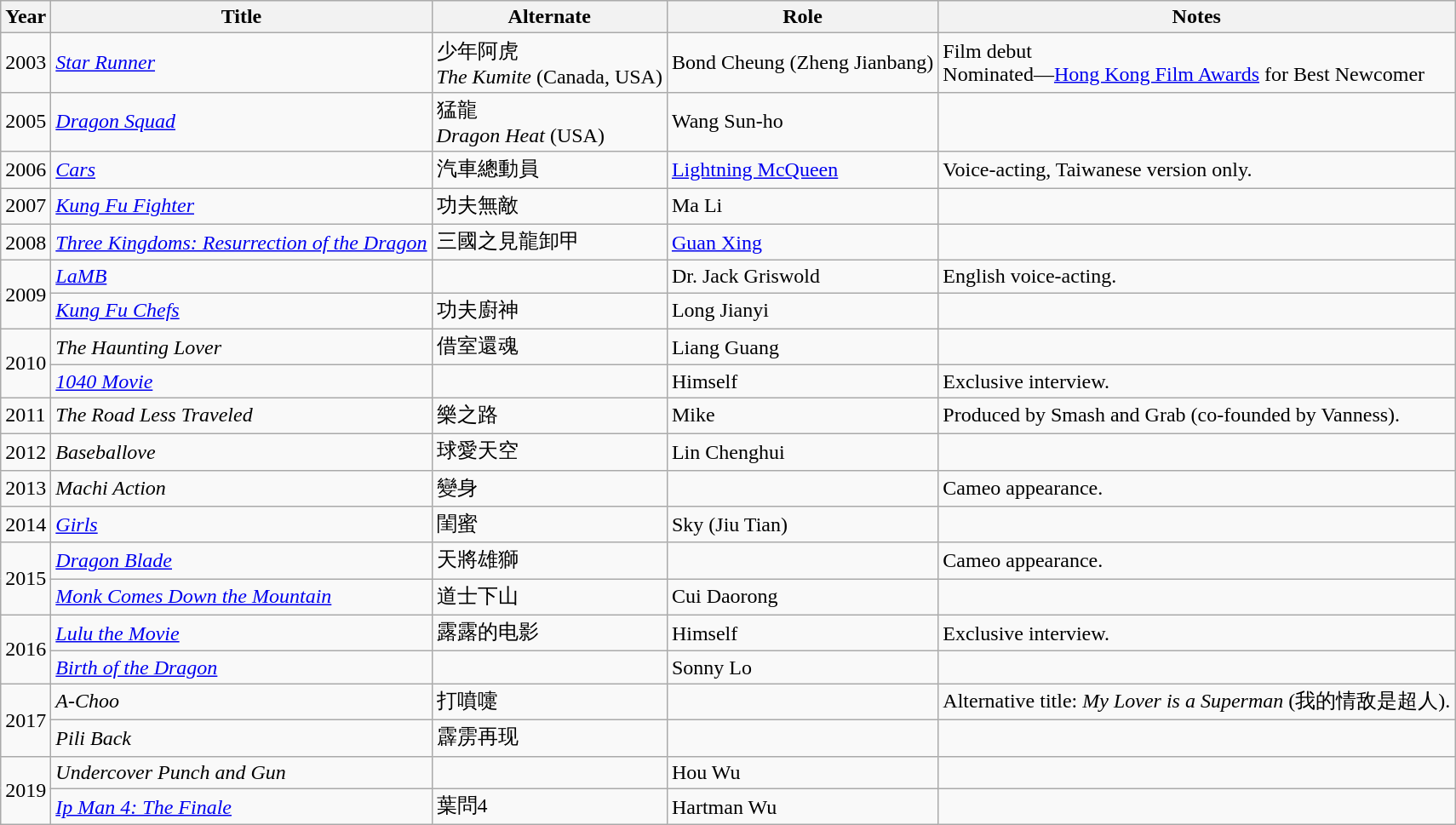<table class="wikitable sortable">
<tr>
<th>Year</th>
<th>Title</th>
<th>Alternate</th>
<th>Role</th>
<th>Notes</th>
</tr>
<tr>
<td>2003</td>
<td><em><a href='#'>Star Runner</a></em></td>
<td>少年阿虎<br><em>The Kumite</em> (Canada, USA)</td>
<td>Bond Cheung (Zheng Jianbang)</td>
<td>Film debut<br>Nominated―<a href='#'>Hong Kong Film Awards</a> for Best Newcomer</td>
</tr>
<tr>
<td>2005</td>
<td><em><a href='#'>Dragon Squad</a></em></td>
<td>猛龍<br><em>Dragon Heat</em> (USA)</td>
<td>Wang Sun-ho</td>
<td></td>
</tr>
<tr>
<td>2006</td>
<td><em><a href='#'>Cars</a></em></td>
<td>汽車總動員</td>
<td><a href='#'>Lightning McQueen</a></td>
<td>Voice-acting, Taiwanese version only.</td>
</tr>
<tr>
<td>2007</td>
<td><em><a href='#'>Kung Fu Fighter</a></em></td>
<td>功夫無敵</td>
<td>Ma Li</td>
<td></td>
</tr>
<tr>
<td>2008</td>
<td><em><a href='#'>Three Kingdoms: Resurrection of the Dragon</a></em></td>
<td>三國之見龍卸甲</td>
<td><a href='#'>Guan Xing</a></td>
<td></td>
</tr>
<tr>
<td rowspan="2">2009</td>
<td><em><a href='#'>LaMB</a></em></td>
<td></td>
<td>Dr. Jack Griswold</td>
<td>English voice-acting.</td>
</tr>
<tr>
<td><em><a href='#'>Kung Fu Chefs</a></em></td>
<td>功夫廚神</td>
<td>Long Jianyi</td>
<td></td>
</tr>
<tr>
<td rowspan="2">2010</td>
<td><em>The Haunting Lover</em></td>
<td>借室還魂</td>
<td>Liang Guang</td>
<td></td>
</tr>
<tr>
<td><em><a href='#'>1040 Movie</a></em></td>
<td></td>
<td>Himself</td>
<td>Exclusive interview.</td>
</tr>
<tr>
<td>2011</td>
<td><em>The Road Less Traveled</em></td>
<td>樂之路</td>
<td>Mike</td>
<td>Produced by Smash and Grab (co-founded by Vanness).</td>
</tr>
<tr>
<td>2012</td>
<td><em>Baseballove</em></td>
<td>球愛天空</td>
<td>Lin Chenghui</td>
<td></td>
</tr>
<tr>
<td>2013</td>
<td><em>Machi Action</em></td>
<td>變身</td>
<td></td>
<td>Cameo appearance.</td>
</tr>
<tr>
<td>2014</td>
<td><em><a href='#'>Girls</a></em></td>
<td>閨蜜</td>
<td>Sky (Jiu Tian)</td>
<td></td>
</tr>
<tr>
<td rowspan="2">2015</td>
<td><em><a href='#'>Dragon Blade</a></em></td>
<td>天將雄獅</td>
<td></td>
<td>Cameo appearance.</td>
</tr>
<tr>
<td><em><a href='#'>Monk Comes Down the Mountain</a></em></td>
<td>道士下山</td>
<td>Cui Daorong</td>
<td></td>
</tr>
<tr>
<td rowspan="2">2016</td>
<td><em><a href='#'>Lulu the Movie</a></em></td>
<td>露露的电影</td>
<td>Himself</td>
<td>Exclusive interview.</td>
</tr>
<tr>
<td><em><a href='#'>Birth of the Dragon</a></em></td>
<td></td>
<td>Sonny Lo</td>
<td></td>
</tr>
<tr>
<td rowspan="2">2017</td>
<td><em>A-Choo</em></td>
<td>打噴嚏</td>
<td></td>
<td>Alternative title: <em>My Lover is a Superman</em> (我的情敌是超人).</td>
</tr>
<tr>
<td><em>Pili Back</em></td>
<td>霹雳再现</td>
<td></td>
<td></td>
</tr>
<tr>
<td rowspan="2">2019</td>
<td><em>Undercover Punch and Gun</em></td>
<td></td>
<td>Hou Wu</td>
<td></td>
</tr>
<tr>
<td><em><a href='#'>Ip Man 4: The Finale</a></em></td>
<td>葉問4</td>
<td>Hartman Wu</td>
<td></td>
</tr>
</table>
